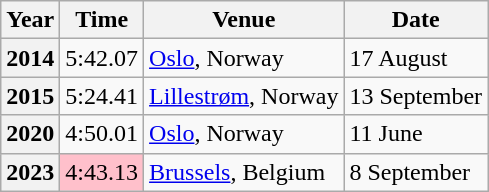<table class="wikitable sortable">
<tr>
<th scope="col">Year</th>
<th scope="col">Time</th>
<th>Venue</th>
<th scope="col">Date</th>
</tr>
<tr>
<th>2014</th>
<td>5:42.07</td>
<td><a href='#'>Oslo</a>, Norway</td>
<td>17 August</td>
</tr>
<tr>
<th>2015</th>
<td>5:24.41</td>
<td><a href='#'>Lillestrøm</a>, Norway</td>
<td>13 September</td>
</tr>
<tr>
<th>2020</th>
<td>4:50.01</td>
<td><a href='#'>Oslo</a>, Norway</td>
<td>11 June</td>
</tr>
<tr>
<th>2023</th>
<td bgcolor=pink>4:43.13</td>
<td><a href='#'>Brussels</a>, Belgium</td>
<td>8 September</td>
</tr>
</table>
